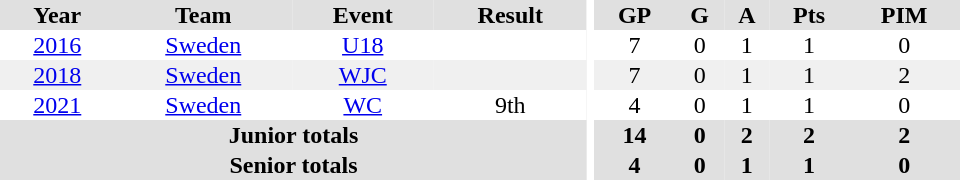<table border="0" cellpadding="1" cellspacing="0" ID="Table3" style="text-align:center; width:40em">
<tr ALIGN="center" bgcolor="#e0e0e0">
<th>Year</th>
<th>Team</th>
<th>Event</th>
<th>Result</th>
<th rowspan="99" bgcolor="#ffffff"></th>
<th>GP</th>
<th>G</th>
<th>A</th>
<th>Pts</th>
<th>PIM</th>
</tr>
<tr>
<td><a href='#'>2016</a></td>
<td><a href='#'>Sweden</a></td>
<td><a href='#'>U18</a></td>
<td></td>
<td>7</td>
<td>0</td>
<td>1</td>
<td>1</td>
<td>0</td>
</tr>
<tr bgcolor="#f0f0f0">
<td><a href='#'>2018</a></td>
<td><a href='#'>Sweden</a></td>
<td><a href='#'>WJC</a></td>
<td></td>
<td>7</td>
<td>0</td>
<td>1</td>
<td>1</td>
<td>2</td>
</tr>
<tr>
<td><a href='#'>2021</a></td>
<td><a href='#'>Sweden</a></td>
<td><a href='#'>WC</a></td>
<td>9th</td>
<td>4</td>
<td>0</td>
<td>1</td>
<td>1</td>
<td>0</td>
</tr>
<tr bgcolor="#e0e0e0">
<th colspan="4">Junior totals</th>
<th>14</th>
<th>0</th>
<th>2</th>
<th>2</th>
<th>2</th>
</tr>
<tr bgcolor="#e0e0e0">
<th colspan="4">Senior totals</th>
<th>4</th>
<th>0</th>
<th>1</th>
<th>1</th>
<th>0</th>
</tr>
</table>
